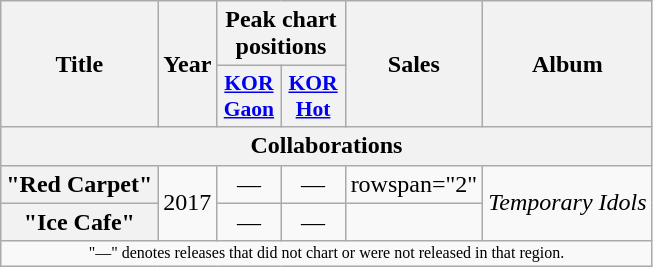<table class="wikitable plainrowheaders" style="text-align:center">
<tr>
<th scope="col" rowspan="2">Title</th>
<th scope="col" rowspan="2">Year</th>
<th scope="col" colspan="2">Peak chart<br>positions</th>
<th scope="col" rowspan="2">Sales</th>
<th scope="col" rowspan="2">Album</th>
</tr>
<tr>
<th scope="col" style="font-size:90%; width:2.5em"><a href='#'>KOR<br>Gaon</a><br></th>
<th scope="col" style="font-size:90%; width:2.5em"><a href='#'>KOR<br>Hot</a><br></th>
</tr>
<tr>
<th scope="col" colspan="6">Collaborations</th>
</tr>
<tr>
<th scope="row">"Red Carpet"<br></th>
<td rowspan="2">2017</td>
<td>—</td>
<td>—</td>
<td>rowspan="2" </td>
<td rowspan="2"><em>Temporary Idols</em></td>
</tr>
<tr>
<th scope="row">"Ice Cafe"<br></th>
<td>—</td>
<td>—</td>
</tr>
<tr>
<td colspan="6" style="font-size:8pt">"—" denotes releases that did not chart or were not released in that region.</td>
</tr>
</table>
